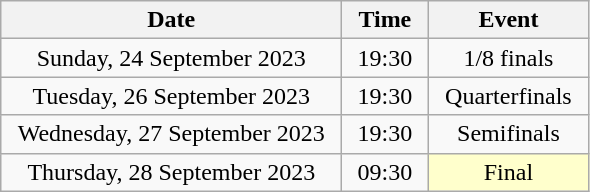<table class = "wikitable" style="text-align:center;">
<tr>
<th width=220>Date</th>
<th width=50>Time</th>
<th width=100>Event</th>
</tr>
<tr>
<td>Sunday, 24 September 2023</td>
<td>19:30</td>
<td>1/8 finals</td>
</tr>
<tr>
<td>Tuesday, 26 September 2023</td>
<td>19:30</td>
<td>Quarterfinals</td>
</tr>
<tr>
<td>Wednesday, 27 September 2023</td>
<td>19:30</td>
<td>Semifinals</td>
</tr>
<tr>
<td>Thursday, 28 September 2023</td>
<td>09:30</td>
<td bgcolor=ffffcc>Final</td>
</tr>
</table>
